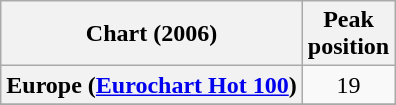<table class="wikitable sortable plainrowheaders" style="text-align:center">
<tr>
<th scope="col">Chart (2006)</th>
<th scope="col">Peak<br>position</th>
</tr>
<tr>
<th scope="row">Europe (<a href='#'>Eurochart Hot 100</a>)</th>
<td>19</td>
</tr>
<tr>
</tr>
<tr>
</tr>
<tr>
</tr>
<tr>
</tr>
</table>
